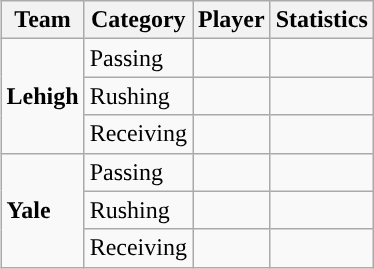<table class="wikitable" style="float: right;">
<tr>
<th>Team</th>
<th>Category</th>
<th>Player</th>
<th>Statistics</th>
</tr>
<tr>
<td rowspan=3><strong>Lehigh</strong></td>
<td>Passing</td>
<td></td>
<td></td>
</tr>
<tr>
<td>Rushing</td>
<td></td>
<td></td>
</tr>
<tr>
<td>Receiving</td>
<td></td>
<td></td>
</tr>
<tr>
<td rowspan=3><strong>Yale</strong></td>
<td>Passing</td>
<td></td>
<td></td>
</tr>
<tr>
<td>Rushing</td>
<td></td>
<td></td>
</tr>
<tr>
<td>Receiving</td>
<td></td>
<td></td>
</tr>
</table>
